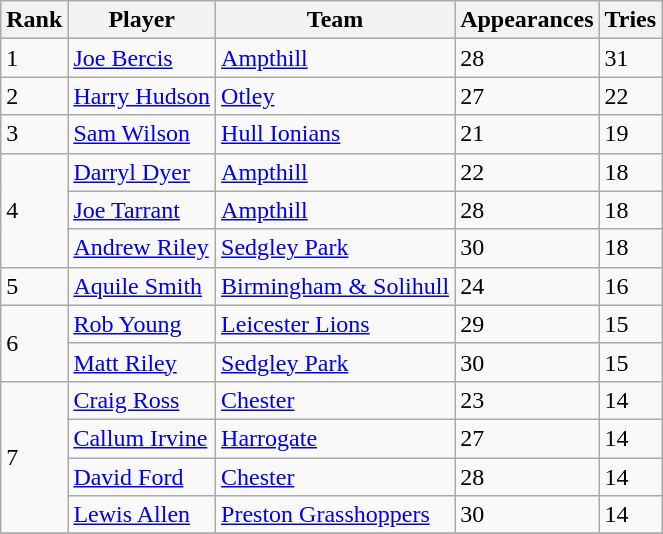<table class="wikitable">
<tr>
<th>Rank</th>
<th>Player</th>
<th>Team</th>
<th>Appearances</th>
<th>Tries</th>
</tr>
<tr>
<td>1</td>
<td> <a href='#'>Joe Bercis</a></td>
<td><a href='#'>Ampthill</a></td>
<td>28</td>
<td>31</td>
</tr>
<tr>
<td>2</td>
<td> <a href='#'>Harry Hudson</a></td>
<td><a href='#'>Otley</a></td>
<td>27</td>
<td>22</td>
</tr>
<tr>
<td>3</td>
<td> <a href='#'>Sam Wilson</a></td>
<td><a href='#'>Hull Ionians</a></td>
<td>21</td>
<td>19</td>
</tr>
<tr>
<td rowspan=3>4</td>
<td> <a href='#'>Darryl Dyer</a></td>
<td><a href='#'>Ampthill</a></td>
<td>22</td>
<td>18</td>
</tr>
<tr>
<td> <a href='#'>Joe Tarrant</a></td>
<td><a href='#'>Ampthill</a></td>
<td>28</td>
<td>18</td>
</tr>
<tr>
<td> <a href='#'>Andrew Riley</a></td>
<td><a href='#'>Sedgley Park</a></td>
<td>30</td>
<td>18</td>
</tr>
<tr>
<td>5</td>
<td> <a href='#'>Aquile Smith</a></td>
<td><a href='#'>Birmingham & Solihull</a></td>
<td>24</td>
<td>16</td>
</tr>
<tr>
<td rowspan=2>6</td>
<td> <a href='#'>Rob Young</a></td>
<td><a href='#'>Leicester Lions</a></td>
<td>29</td>
<td>15</td>
</tr>
<tr>
<td> <a href='#'>Matt Riley</a></td>
<td><a href='#'>Sedgley Park</a></td>
<td>30</td>
<td>15</td>
</tr>
<tr>
<td rowspan=4>7</td>
<td> <a href='#'>Craig Ross</a></td>
<td><a href='#'>Chester</a></td>
<td>23</td>
<td>14</td>
</tr>
<tr>
<td> <a href='#'>Callum Irvine</a></td>
<td><a href='#'>Harrogate</a></td>
<td>27</td>
<td>14</td>
</tr>
<tr>
<td> <a href='#'>David Ford</a></td>
<td><a href='#'>Chester</a></td>
<td>28</td>
<td>14</td>
</tr>
<tr>
<td> <a href='#'>Lewis Allen</a></td>
<td><a href='#'>Preston Grasshoppers</a></td>
<td>30</td>
<td>14</td>
</tr>
<tr>
</tr>
</table>
